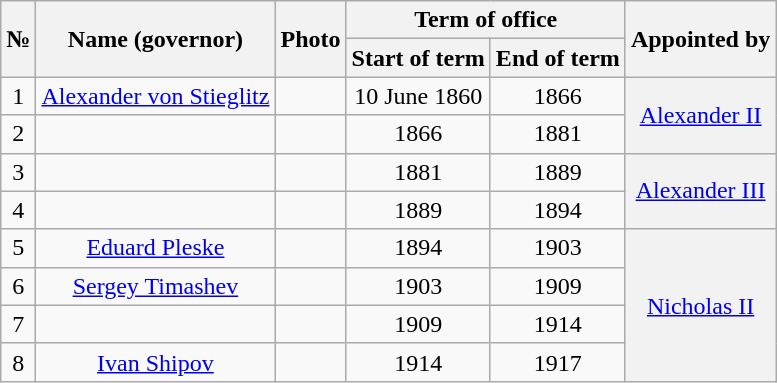<table class="wikitable" style="text-align:center">
<tr>
<th rowspan="2">№</th>
<th rowspan="2">Name (governor)</th>
<th rowspan="2">Photo</th>
<th colspan="2">Term of office</th>
<th rowspan="2">Appointed by</th>
</tr>
<tr>
<th>Start of term</th>
<th>End of term</th>
</tr>
<tr>
<td>1</td>
<td><a href='#'>Alexander von Stieglitz</a></td>
<td></td>
<td>10 June 1860</td>
<td>1866</td>
<th style="font-weight:normal" rowspan="2"><a href='#'>Alexander II</a><br></th>
</tr>
<tr>
<td>2</td>
<td></td>
<td></td>
<td>1866</td>
<td>1881</td>
</tr>
<tr>
<td>3</td>
<td></td>
<td></td>
<td>1881</td>
<td>1889</td>
<th style="font-weight:normal" rowspan="2"><a href='#'>Alexander III</a><br></th>
</tr>
<tr>
<td>4</td>
<td></td>
<td></td>
<td>1889</td>
<td>1894</td>
</tr>
<tr>
<td>5</td>
<td><a href='#'>Eduard Pleske</a></td>
<td></td>
<td>1894</td>
<td>1903</td>
<th style="font-weight:normal" rowspan="4"><a href='#'>Nicholas II</a><br></th>
</tr>
<tr>
<td>6</td>
<td><a href='#'>Sergey Timashev</a></td>
<td></td>
<td>1903</td>
<td>1909</td>
</tr>
<tr>
<td>7</td>
<td></td>
<td></td>
<td>1909</td>
<td>1914</td>
</tr>
<tr>
<td>8</td>
<td><a href='#'>Ivan Shipov</a></td>
<td></td>
<td>1914</td>
<td>1917</td>
</tr>
</table>
